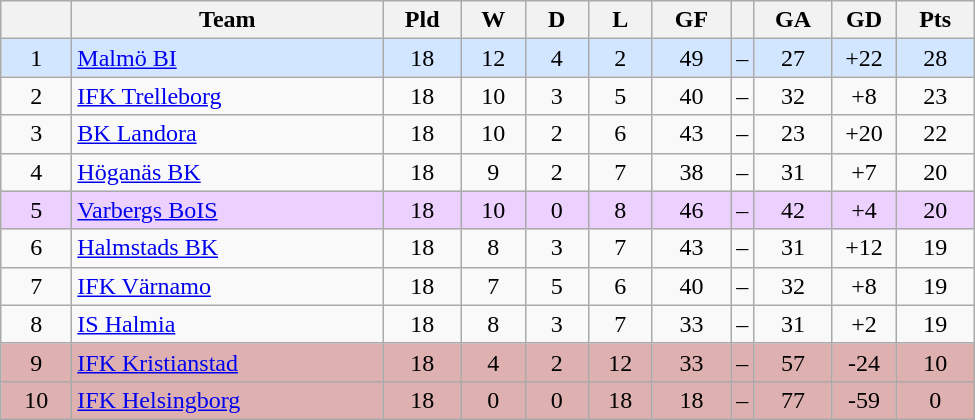<table class="wikitable" style="text-align: center;">
<tr>
<th style="width: 40px;"></th>
<th style="width: 200px;">Team</th>
<th style="width: 45px;">Pld</th>
<th style="width: 35px;">W</th>
<th style="width: 35px;">D</th>
<th style="width: 35px;">L</th>
<th style="width: 45px;">GF</th>
<th></th>
<th style="width: 45px;">GA</th>
<th style="width: 35px;">GD</th>
<th style="width: 45px;">Pts</th>
</tr>
<tr style="background: #d2e6ff">
<td>1</td>
<td style="text-align: left;"><a href='#'>Malmö BI</a></td>
<td>18</td>
<td>12</td>
<td>4</td>
<td>2</td>
<td>49</td>
<td>–</td>
<td>27</td>
<td>+22</td>
<td>28</td>
</tr>
<tr>
<td>2</td>
<td style="text-align: left;"><a href='#'>IFK Trelleborg</a></td>
<td>18</td>
<td>10</td>
<td>3</td>
<td>5</td>
<td>40</td>
<td>–</td>
<td>32</td>
<td>+8</td>
<td>23</td>
</tr>
<tr>
<td>3</td>
<td style="text-align: left;"><a href='#'>BK Landora</a></td>
<td>18</td>
<td>10</td>
<td>2</td>
<td>6</td>
<td>43</td>
<td>–</td>
<td>23</td>
<td>+20</td>
<td>22</td>
</tr>
<tr>
<td>4</td>
<td style="text-align: left;"><a href='#'>Höganäs BK</a></td>
<td>18</td>
<td>9</td>
<td>2</td>
<td>7</td>
<td>38</td>
<td>–</td>
<td>31</td>
<td>+7</td>
<td>20</td>
</tr>
<tr style="background: #ecd1ff">
<td>5</td>
<td style="text-align: left;"><a href='#'>Varbergs BoIS</a></td>
<td>18</td>
<td>10</td>
<td>0</td>
<td>8</td>
<td>46</td>
<td>–</td>
<td>42</td>
<td>+4</td>
<td>20</td>
</tr>
<tr>
<td>6</td>
<td style="text-align: left;"><a href='#'>Halmstads BK</a></td>
<td>18</td>
<td>8</td>
<td>3</td>
<td>7</td>
<td>43</td>
<td>–</td>
<td>31</td>
<td>+12</td>
<td>19</td>
</tr>
<tr>
<td>7</td>
<td style="text-align: left;"><a href='#'>IFK Värnamo</a></td>
<td>18</td>
<td>7</td>
<td>5</td>
<td>6</td>
<td>40</td>
<td>–</td>
<td>32</td>
<td>+8</td>
<td>19</td>
</tr>
<tr>
<td>8</td>
<td style="text-align: left;"><a href='#'>IS Halmia</a></td>
<td>18</td>
<td>8</td>
<td>3</td>
<td>7</td>
<td>33</td>
<td>–</td>
<td>31</td>
<td>+2</td>
<td>19</td>
</tr>
<tr style="background: #deb0b0">
<td>9</td>
<td style="text-align: left;"><a href='#'>IFK Kristianstad</a></td>
<td>18</td>
<td>4</td>
<td>2</td>
<td>12</td>
<td>33</td>
<td>–</td>
<td>57</td>
<td>-24</td>
<td>10</td>
</tr>
<tr style="background: #deb0b0">
<td>10</td>
<td style="text-align: left;"><a href='#'>IFK Helsingborg</a></td>
<td>18</td>
<td>0</td>
<td>0</td>
<td>18</td>
<td>18</td>
<td>–</td>
<td>77</td>
<td>-59</td>
<td>0</td>
</tr>
</table>
